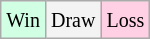<table class="wikitable">
<tr>
<td style="background-color: #d0ffe3;"><small>Win</small></td>
<td style="background-color: #f3f3f3;"><small>Draw</small></td>
<td style="background-color: #ffd0e3;"><small>Loss</small></td>
</tr>
</table>
